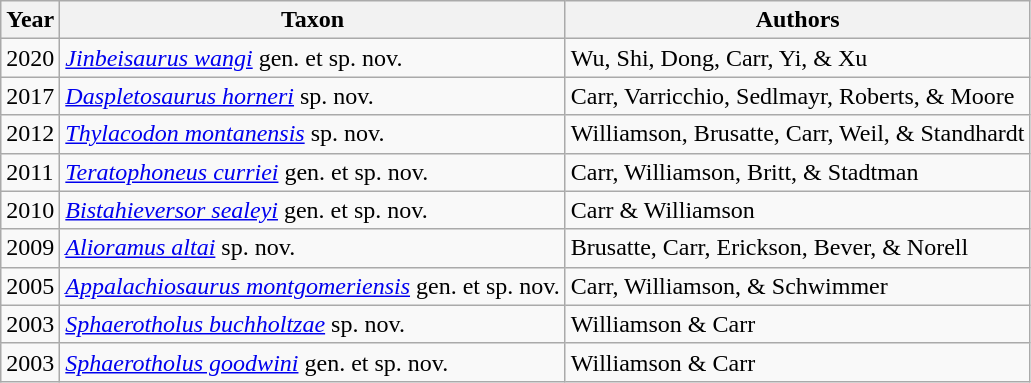<table class="wikitable sortable">
<tr>
<th>Year</th>
<th>Taxon</th>
<th>Authors</th>
</tr>
<tr>
<td>2020</td>
<td><em><a href='#'>Jinbeisaurus wangi</a></em> gen. et sp. nov.</td>
<td>Wu, Shi, Dong, Carr, Yi, & Xu</td>
</tr>
<tr>
<td>2017</td>
<td><em><a href='#'>Daspletosaurus horneri</a></em> sp. nov.</td>
<td>Carr, Varricchio, Sedlmayr, Roberts, & Moore</td>
</tr>
<tr>
<td>2012</td>
<td><em><a href='#'>Thylacodon montanensis</a></em> sp. nov.</td>
<td>Williamson, Brusatte, Carr, Weil, & Standhardt</td>
</tr>
<tr>
<td>2011</td>
<td><em><a href='#'>Teratophoneus curriei</a></em> gen. et sp. nov.</td>
<td>Carr, Williamson, Britt, & Stadtman</td>
</tr>
<tr>
<td>2010</td>
<td><em><a href='#'>Bistahieversor sealeyi</a></em> gen. et sp. nov.</td>
<td>Carr & Williamson</td>
</tr>
<tr>
<td>2009</td>
<td><em><a href='#'>Alioramus altai</a></em> sp. nov.</td>
<td>Brusatte, Carr, Erickson, Bever, & Norell</td>
</tr>
<tr>
<td>2005</td>
<td><em><a href='#'>Appalachiosaurus montgomeriensis</a></em> gen. et sp. nov.</td>
<td>Carr, Williamson, & Schwimmer</td>
</tr>
<tr>
<td>2003</td>
<td><em><a href='#'>Sphaerotholus buchholtzae</a></em> sp. nov.</td>
<td>Williamson & Carr</td>
</tr>
<tr>
<td>2003</td>
<td><em><a href='#'>Sphaerotholus goodwini</a></em> gen. et sp. nov.</td>
<td>Williamson & Carr</td>
</tr>
</table>
